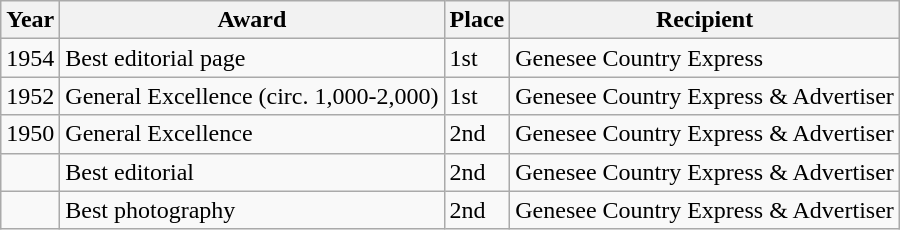<table class="wikitable">
<tr>
<th>Year</th>
<th>Award</th>
<th>Place</th>
<th>Recipient</th>
</tr>
<tr>
<td>1954</td>
<td>Best editorial page</td>
<td>1st</td>
<td>Genesee Country Express</td>
</tr>
<tr>
<td>1952</td>
<td>General Excellence (circ. 1,000-2,000)</td>
<td>1st</td>
<td>Genesee Country Express & Advertiser</td>
</tr>
<tr>
<td>1950</td>
<td>General Excellence</td>
<td>2nd</td>
<td>Genesee Country Express & Advertiser</td>
</tr>
<tr>
<td></td>
<td>Best editorial</td>
<td>2nd</td>
<td>Genesee Country Express & Advertiser</td>
</tr>
<tr>
<td></td>
<td>Best photography</td>
<td>2nd</td>
<td>Genesee Country Express & Advertiser</td>
</tr>
</table>
